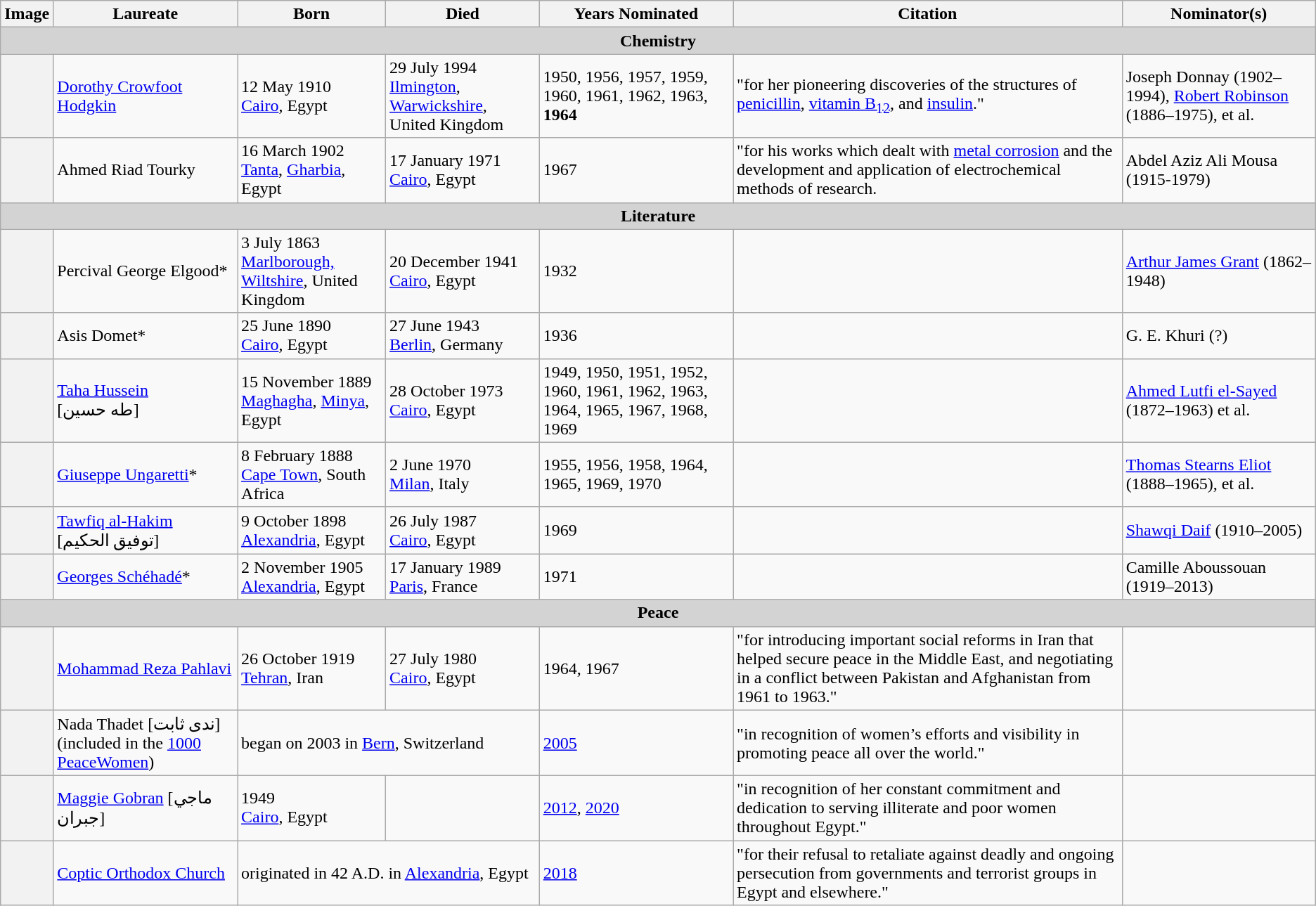<table class="wikitable sortable">
<tr>
<th>Image</th>
<th>Laureate</th>
<th>Born</th>
<th>Died</th>
<th>Years Nominated</th>
<th>Citation</th>
<th>Nominator(s)</th>
</tr>
<tr>
<td colspan=7 align=center style="background:lightgray;white-space:nowrap"><strong>Chemistry</strong></td>
</tr>
<tr>
<th scope="row"></th>
<td><a href='#'>Dorothy Crowfoot Hodgkin</a></td>
<td>12 May 1910 <br><a href='#'>Cairo</a>, Egypt</td>
<td>29 July 1994 <br><a href='#'>Ilmington</a>, <a href='#'>Warwickshire</a>, United Kingdom</td>
<td>1950, 1956, 1957, 1959, 1960, 1961, 1962, 1963, <strong>1964</strong></td>
<td>"for her pioneering discoveries of the structures of <a href='#'>penicillin</a>, <a href='#'>vitamin B<sub>12</sub></a>, and <a href='#'>insulin</a>."</td>
<td>Joseph Donnay (1902–1994), <a href='#'>Robert Robinson</a> (1886–1975), et al.</td>
</tr>
<tr>
<th scope="row"></th>
<td>Ahmed Riad Tourky</td>
<td>16 March 1902 <br><a href='#'>Tanta</a>, <a href='#'>Gharbia</a>, Egypt</td>
<td>17 January 1971 <br><a href='#'>Cairo</a>, Egypt</td>
<td>1967</td>
<td>"for his works which dealt with <a href='#'>metal corrosion</a> and the development and application of electrochemical methods of research.</td>
<td>Abdel Aziz Ali Mousa (1915-1979)</td>
</tr>
<tr>
<td colspan=7 align=center style="background:lightgray;white-space:nowrap"><strong>Literature</strong></td>
</tr>
<tr>
<th scope="row"></th>
<td>Percival George Elgood*</td>
<td>3 July 1863 <br><a href='#'>Marlborough, Wiltshire</a>, United Kingdom</td>
<td>20 December 1941 <br><a href='#'>Cairo</a>, Egypt</td>
<td>1932</td>
<td></td>
<td><a href='#'>Arthur James Grant</a> (1862–1948)</td>
</tr>
<tr>
<th scope="row"></th>
<td>Asis Domet*</td>
<td>25 June 1890 <br><a href='#'>Cairo</a>, Egypt</td>
<td>27 June 1943 <br><a href='#'>Berlin</a>, Germany</td>
<td>1936</td>
<td></td>
<td>G. E. Khuri (?)</td>
</tr>
<tr>
<th scope="row"></th>
<td><a href='#'>Taha Hussein</a> <br>[طه حسين]</td>
<td>15 November 1889 <br><a href='#'>Maghagha</a>, <a href='#'>Minya</a>, Egypt</td>
<td>28 October 1973 <br><a href='#'>Cairo</a>, Egypt</td>
<td>1949, 1950, 1951, 1952, 1960, 1961, 1962, 1963, 1964, 1965, 1967, 1968, <br>1969</td>
<td></td>
<td><a href='#'>Ahmed Lutfi el-Sayed</a> (1872–1963) et al.</td>
</tr>
<tr>
<th scope="row"></th>
<td><a href='#'>Giuseppe Ungaretti</a>*</td>
<td>8 February 1888 <br><a href='#'>Cape Town</a>, South Africa</td>
<td>2 June 1970 <br><a href='#'>Milan</a>, Italy</td>
<td>1955, 1956, 1958, 1964, 1965, 1969, 1970</td>
<td></td>
<td><a href='#'>Thomas Stearns Eliot</a> (1888–1965), et al.</td>
</tr>
<tr>
<th scope="row"></th>
<td><a href='#'>Tawfiq al-Hakim</a> <br>[توفيق الحكيم]</td>
<td>9 October 1898 <br><a href='#'>Alexandria</a>, Egypt</td>
<td>26 July 1987 <br><a href='#'>Cairo</a>, Egypt</td>
<td>1969</td>
<td></td>
<td><a href='#'>Shawqi Daif</a> (1910–2005)</td>
</tr>
<tr>
<th scope="row"></th>
<td><a href='#'>Georges Schéhadé</a>*</td>
<td>2 November 1905 <br><a href='#'>Alexandria</a>, Egypt</td>
<td>17 January 1989 <br><a href='#'>Paris</a>, France</td>
<td>1971</td>
<td></td>
<td>Camille Aboussouan (1919–2013)</td>
</tr>
<tr>
<td colspan=7 align=center style="background:lightgray;white-space:nowrap"><strong>Peace</strong></td>
</tr>
<tr>
<th scope="row"></th>
<td><a href='#'>Mohammad Reza Pahlavi</a></td>
<td>26 October 1919 <br><a href='#'>Tehran</a>, Iran</td>
<td>27 July 1980 <br><a href='#'>Cairo</a>, Egypt</td>
<td>1964, 1967</td>
<td>"for introducing important social reforms in Iran that helped secure peace in the Middle East, and negotiating in a conflict between Pakistan and Afghanistan from 1961 to 1963."</td>
<td></td>
</tr>
<tr>
<th scope="row"></th>
<td>Nada Thadet [ندى ثابت] (included in the <a href='#'>1000 PeaceWomen</a>)</td>
<td colspan=2>began on 2003 in <a href='#'>Bern</a>, Switzerland</td>
<td><a href='#'>2005</a></td>
<td>"in recognition of women’s efforts and visibility in promoting peace all over the world."</td>
<td></td>
</tr>
<tr>
<th scope="row"></th>
<td><a href='#'>Maggie Gobran</a> [ماجي جبران]</td>
<td>1949 <br><a href='#'>Cairo</a>, Egypt</td>
<td></td>
<td><a href='#'>2012</a>, <a href='#'>2020</a></td>
<td>"in recognition of her constant commitment and dedication to serving illiterate and poor women throughout Egypt."</td>
<td></td>
</tr>
<tr>
<th scope="row"></th>
<td><a href='#'>Coptic Orthodox Church</a></td>
<td colspan=2>originated in 42 A.D. in <a href='#'>Alexandria</a>, Egypt</td>
<td><a href='#'>2018</a></td>
<td>"for their refusal to retaliate against deadly and ongoing persecution from governments and terrorist groups in Egypt and elsewhere."</td>
<td></td>
</tr>
</table>
